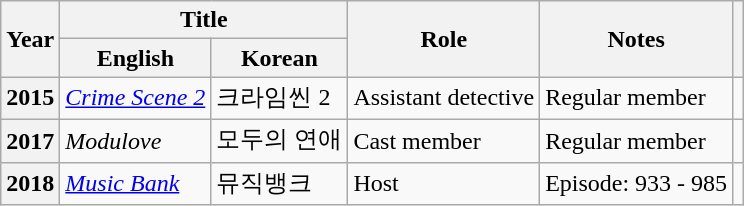<table class="wikitable sortable plainrowheaders">
<tr>
<th scope="col" rowspan="2">Year</th>
<th scope="col" colspan="2">Title</th>
<th scope="col" rowspan="2">Role</th>
<th scope="col" rowspan="2">Notes</th>
<th scope="col" rowspan="2" class="unsortable"></th>
</tr>
<tr>
<th scope="col">English</th>
<th scope="col">Korean</th>
</tr>
<tr>
<th scope="row">2015</th>
<td><em><a href='#'>Crime Scene 2</a></em></td>
<td>크라임씬 2</td>
<td>Assistant detective</td>
<td>Regular member</td>
<td></td>
</tr>
<tr>
<th scope="row">2017</th>
<td><em>Modulove</em></td>
<td>모두의 연애</td>
<td>Cast member</td>
<td>Regular member</td>
<td></td>
</tr>
<tr>
<th scope="row">2018</th>
<td><em><a href='#'>Music Bank</a></em></td>
<td>뮤직뱅크</td>
<td>Host</td>
<td>Episode: 933 - 985</td>
<td></td>
</tr>
</table>
